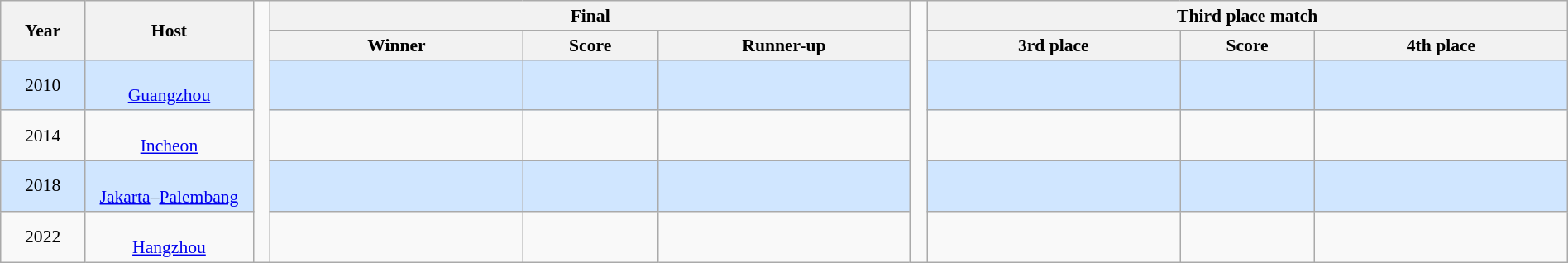<table class="wikitable" style="font-size:90%; width: 100%; text-align: center;">
<tr>
<th rowspan=2 width=5%>Year</th>
<th rowspan=2 width=10%>Host</th>
<td width=1% rowspan=6></td>
<th colspan=3>Final</th>
<td width=1% rowspan=6></td>
<th colspan=3>Third place match</th>
</tr>
<tr>
<th width=15%>Winner</th>
<th width=8%>Score</th>
<th width=15%>Runner-up</th>
<th width=15%>3rd place</th>
<th width=8%>Score</th>
<th width=15%>4th place</th>
</tr>
<tr style="background: #D0E6FF;">
<td>2010<br></td>
<td><br><a href='#'>Guangzhou</a></td>
<td><strong></strong></td>
<td></td>
<td></td>
<td></td>
<td></td>
<td></td>
</tr>
<tr>
<td>2014<br></td>
<td><br><a href='#'>Incheon</a></td>
<td><strong></strong></td>
<td></td>
<td></td>
<td></td>
<td></td>
<td></td>
</tr>
<tr style="background: #D0E6FF;">
<td>2018<br></td>
<td><br><a href='#'>Jakarta</a>–<a href='#'>Palembang</a></td>
<td><strong></strong></td>
<td></td>
<td></td>
<td></td>
<td></td>
<td></td>
</tr>
<tr>
<td>2022<br></td>
<td><br><a href='#'>Hangzhou</a></td>
<td><strong></strong></td>
<td></td>
<td></td>
<td></td>
<td></td>
<td></td>
</tr>
</table>
